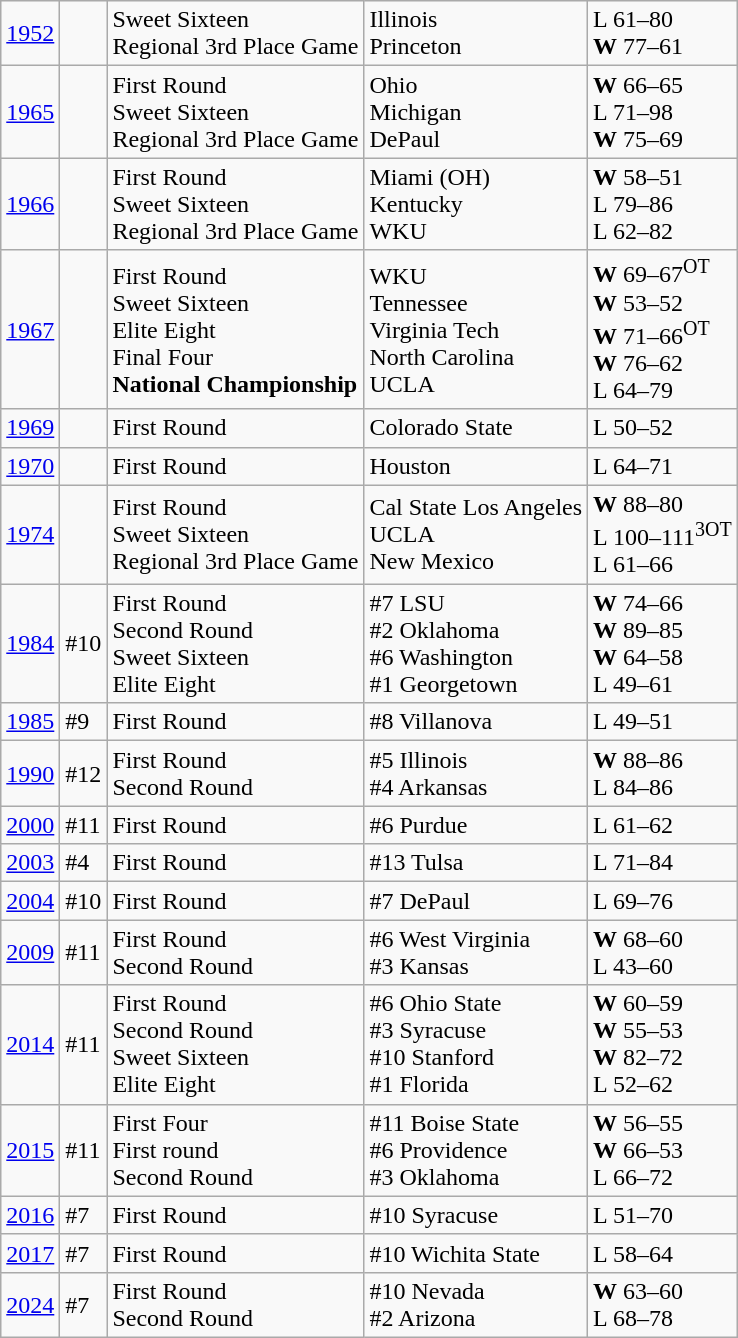<table class="wikitable">
<tr>
<td><a href='#'>1952</a></td>
<td></td>
<td>Sweet Sixteen<br>Regional 3rd Place Game</td>
<td>Illinois<br>Princeton</td>
<td>L 61–80<br><strong>W</strong> 77–61</td>
</tr>
<tr>
<td><a href='#'>1965</a></td>
<td></td>
<td>First Round<br>Sweet Sixteen<br>Regional 3rd Place Game</td>
<td>Ohio<br>Michigan<br>DePaul</td>
<td><strong>W</strong> 66–65<br>L 71–98<br><strong>W</strong> 75–69</td>
</tr>
<tr>
<td><a href='#'>1966</a></td>
<td></td>
<td>First Round<br>Sweet Sixteen<br>Regional 3rd Place Game</td>
<td>Miami (OH)<br>Kentucky<br>WKU</td>
<td><strong>W</strong> 58–51<br>L 79–86<br>L 62–82</td>
</tr>
<tr>
<td><a href='#'>1967</a></td>
<td></td>
<td>First Round<br>Sweet Sixteen<br>Elite Eight<br>Final Four<br><strong>National Championship</strong></td>
<td>WKU<br>Tennessee<br>Virginia Tech<br>North Carolina<br>UCLA</td>
<td><strong>W</strong> 69–67<sup>OT</sup><br><strong>W</strong> 53–52<br><strong>W</strong> 71–66<sup>OT</sup><br><strong>W</strong> 76–62<br>L 64–79</td>
</tr>
<tr>
<td><a href='#'>1969</a></td>
<td></td>
<td>First Round</td>
<td>Colorado State</td>
<td>L 50–52</td>
</tr>
<tr>
<td><a href='#'>1970</a></td>
<td></td>
<td>First Round</td>
<td>Houston</td>
<td>L 64–71</td>
</tr>
<tr>
<td><a href='#'>1974</a></td>
<td></td>
<td>First Round<br>Sweet Sixteen<br>Regional 3rd Place Game</td>
<td>Cal State Los Angeles<br>UCLA<br>New Mexico</td>
<td><strong>W</strong> 88–80<br>L 100–111<sup>3OT</sup><br>L 61–66</td>
</tr>
<tr>
<td><a href='#'>1984</a></td>
<td>#10</td>
<td>First Round<br>Second Round<br>Sweet Sixteen<br>Elite Eight</td>
<td>#7 LSU<br>#2 Oklahoma<br>#6 Washington<br>#1 Georgetown</td>
<td><strong>W</strong> 74–66<br><strong>W</strong> 89–85<br><strong>W</strong> 64–58<br>L 49–61</td>
</tr>
<tr>
<td><a href='#'>1985</a></td>
<td>#9</td>
<td>First Round</td>
<td>#8 Villanova</td>
<td>L 49–51</td>
</tr>
<tr>
<td><a href='#'>1990</a></td>
<td>#12</td>
<td>First Round<br>Second Round</td>
<td>#5 Illinois<br>#4 Arkansas</td>
<td><strong>W</strong> 88–86<br>L 84–86</td>
</tr>
<tr>
<td><a href='#'>2000</a></td>
<td>#11</td>
<td>First Round</td>
<td>#6 Purdue</td>
<td>L 61–62</td>
</tr>
<tr>
<td><a href='#'>2003</a></td>
<td>#4</td>
<td>First Round</td>
<td>#13 Tulsa</td>
<td>L 71–84</td>
</tr>
<tr>
<td><a href='#'>2004</a></td>
<td>#10</td>
<td>First Round</td>
<td>#7 DePaul</td>
<td>L 69–76</td>
</tr>
<tr>
<td><a href='#'>2009</a></td>
<td>#11</td>
<td>First Round<br>Second Round</td>
<td>#6 West Virginia<br>#3 Kansas</td>
<td><strong>W</strong> 68–60<br>L 43–60</td>
</tr>
<tr>
<td><a href='#'>2014</a></td>
<td>#11</td>
<td>First Round<br>Second Round<br>Sweet Sixteen<br>Elite Eight</td>
<td>#6 Ohio State<br>#3 Syracuse<br>#10 Stanford<br>#1 Florida</td>
<td><strong>W</strong> 60–59<br><strong>W</strong> 55–53<br><strong>W</strong> 82–72<br>L 52–62</td>
</tr>
<tr>
<td><a href='#'>2015</a></td>
<td>#11</td>
<td>First Four<br>First round <br>Second Round</td>
<td>#11 Boise State<br>#6 Providence<br>#3 Oklahoma</td>
<td><strong>W</strong> 56–55<br><strong>W</strong> 66–53<br>L 66–72</td>
</tr>
<tr>
<td><a href='#'>2016</a></td>
<td>#7</td>
<td>First Round</td>
<td>#10 Syracuse</td>
<td>L 51–70</td>
</tr>
<tr>
<td><a href='#'>2017</a></td>
<td>#7</td>
<td>First Round</td>
<td>#10 Wichita State</td>
<td>L 58–64</td>
</tr>
<tr>
<td><a href='#'>2024</a></td>
<td>#7</td>
<td>First Round<br>Second Round</td>
<td>#10 Nevada<br>#2 Arizona</td>
<td><strong>W</strong> 63–60<br>L 68–78</td>
</tr>
</table>
